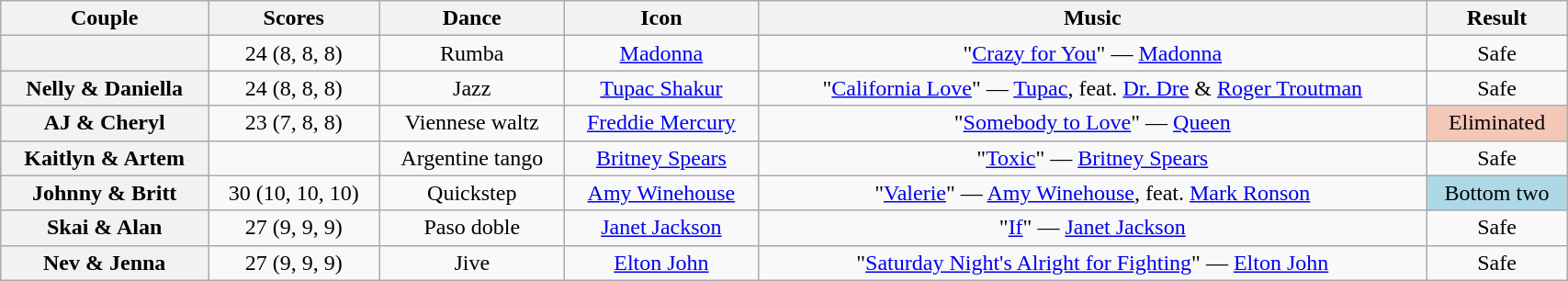<table class="wikitable sortable" style="text-align:center; width: 90%">
<tr>
<th scope="col">Couple</th>
<th scope="col">Scores</th>
<th scope="col" class="unsortable">Dance</th>
<th scope="col" class="unsortable">Icon</th>
<th scope="col" class="unsortable">Music</th>
<th scope="col" class="unsortable">Result</th>
</tr>
<tr>
<th scope="row"></th>
<td>24 (8, 8, 8)</td>
<td>Rumba</td>
<td><a href='#'>Madonna</a></td>
<td>"<a href='#'>Crazy for You</a>" — <a href='#'>Madonna</a></td>
<td>Safe</td>
</tr>
<tr>
<th scope="row">Nelly & Daniella</th>
<td>24 (8, 8, 8)</td>
<td>Jazz</td>
<td><a href='#'>Tupac Shakur</a></td>
<td>"<a href='#'>California Love</a>" — <a href='#'>Tupac</a>, feat. <a href='#'>Dr. Dre</a> & <a href='#'>Roger Troutman</a></td>
<td>Safe</td>
</tr>
<tr>
<th scope="row">AJ & Cheryl</th>
<td>23 (7, 8, 8)</td>
<td>Viennese waltz</td>
<td><a href='#'>Freddie Mercury</a></td>
<td>"<a href='#'>Somebody to Love</a>" — <a href='#'>Queen</a></td>
<td bgcolor=f4c7b8>Eliminated</td>
</tr>
<tr>
<th scope="row">Kaitlyn & Artem</th>
<td></td>
<td>Argentine tango</td>
<td><a href='#'>Britney Spears</a></td>
<td>"<a href='#'>Toxic</a>" — <a href='#'>Britney Spears</a></td>
<td>Safe</td>
</tr>
<tr>
<th scope="row">Johnny & Britt</th>
<td>30 (10, 10, 10)</td>
<td>Quickstep</td>
<td><a href='#'>Amy Winehouse</a></td>
<td>"<a href='#'>Valerie</a>" — <a href='#'>Amy Winehouse</a>, feat. <a href='#'>Mark Ronson</a></td>
<td bgcolor=lightblue>Bottom two</td>
</tr>
<tr>
<th scope="row">Skai & Alan</th>
<td>27 (9, 9, 9)</td>
<td>Paso doble</td>
<td><a href='#'>Janet Jackson</a></td>
<td>"<a href='#'>If</a>" — <a href='#'>Janet Jackson</a></td>
<td>Safe</td>
</tr>
<tr>
<th scope="row">Nev & Jenna</th>
<td>27 (9, 9, 9)</td>
<td>Jive</td>
<td><a href='#'>Elton John</a></td>
<td>"<a href='#'>Saturday Night's Alright for Fighting</a>" — <a href='#'>Elton John</a></td>
<td>Safe</td>
</tr>
</table>
